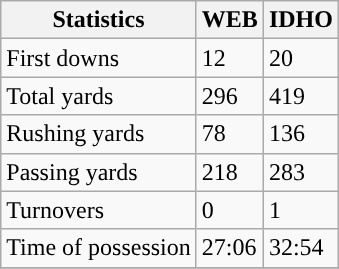<table class="wikitable" style="float: left;">
<tr>
<th>Statistics</th>
<th>WEB</th>
<th>IDHO</th>
</tr>
<tr>
<td>First downs</td>
<td>12</td>
<td>20</td>
</tr>
<tr>
<td>Total yards</td>
<td>296</td>
<td>419</td>
</tr>
<tr>
<td>Rushing yards</td>
<td>78</td>
<td>136</td>
</tr>
<tr>
<td>Passing yards</td>
<td>218</td>
<td>283</td>
</tr>
<tr>
<td>Turnovers</td>
<td>0</td>
<td>1</td>
</tr>
<tr>
<td>Time of possession</td>
<td>27:06</td>
<td>32:54</td>
</tr>
<tr>
</tr>
</table>
